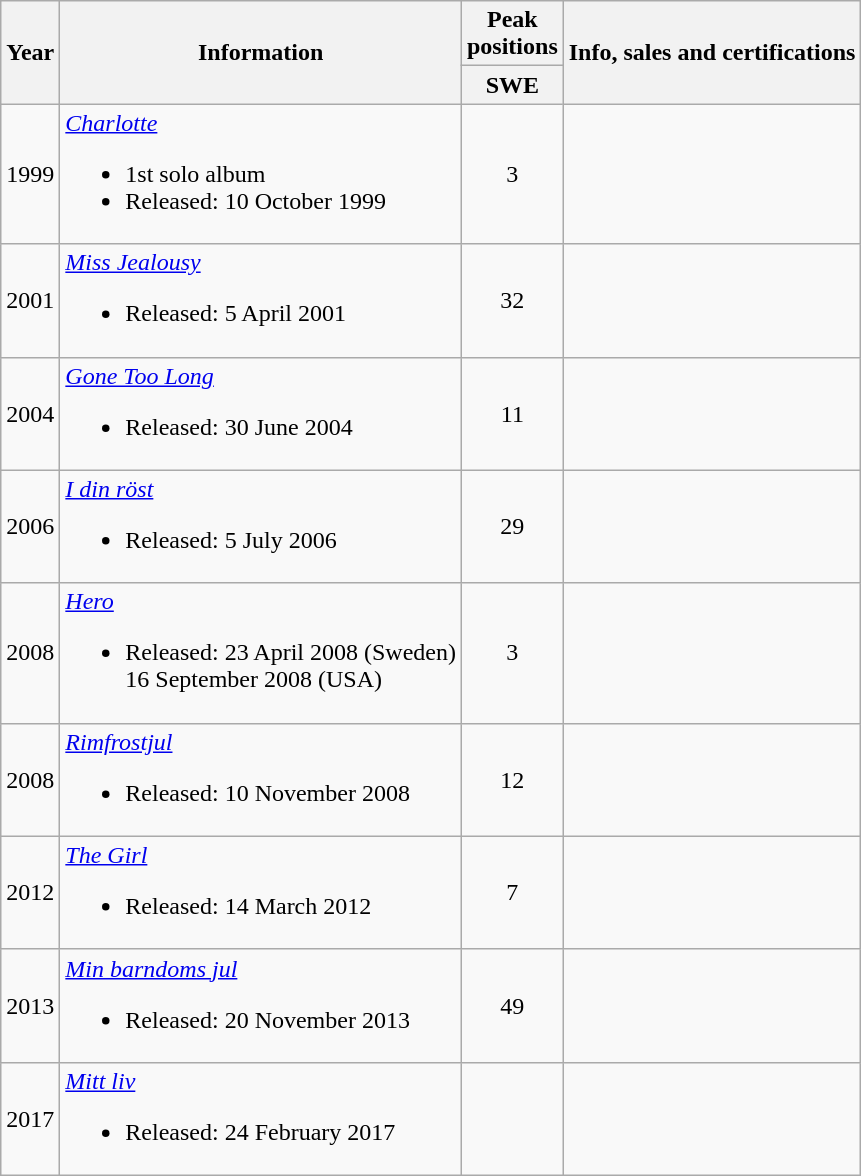<table class="wikitable">
<tr ">
<th style="text-align:center;" rowspan="2">Year</th>
<th style="text-align:center;" rowspan="2">Information</th>
<th style="text-align:center;">Peak positions</th>
<th style="text-align:center;" rowspan="2">Info, sales and certifications</th>
</tr>
<tr style="background:#fff;">
<th style="width:25px;">SWE<br></th>
</tr>
<tr>
<td style="text-align:center;">1999</td>
<td align="left"><em><a href='#'>Charlotte</a></em><br><ul><li>1st solo album</li><li>Released: 10 October 1999</li></ul></td>
<td style="text-align:center;">3</td>
<td align="left"></td>
</tr>
<tr>
<td style="text-align:center;">2001</td>
<td align="left"><em><a href='#'>Miss Jealousy</a></em><br><ul><li>Released: 5 April 2001</li></ul></td>
<td style="text-align:center;">32</td>
<td align="left"></td>
</tr>
<tr>
<td style="text-align:center;">2004</td>
<td align="left"><em><a href='#'>Gone Too Long</a></em><br><ul><li>Released: 30 June 2004</li></ul></td>
<td style="text-align:center;">11</td>
<td align="left"></td>
</tr>
<tr>
<td style="text-align:center;">2006</td>
<td align="left"><em><a href='#'>I din röst</a></em><br><ul><li>Released: 5 July 2006</li></ul></td>
<td style="text-align:center;">29</td>
<td align="left"></td>
</tr>
<tr>
<td style="text-align:center;">2008</td>
<td align="left"><em><a href='#'>Hero</a></em><br><ul><li>Released: 23 April 2008 (Sweden)<br> 16 September 2008 (USA)</li></ul></td>
<td style="text-align:center;">3</td>
<td align="left"></td>
</tr>
<tr>
<td style="text-align:center;">2008</td>
<td align="left"><em><a href='#'>Rimfrostjul</a></em><br><ul><li>Released: 10 November 2008</li></ul></td>
<td style="text-align:center;">12</td>
<td align="left"></td>
</tr>
<tr>
<td style="text-align:center;">2012</td>
<td align="left"><em><a href='#'>The Girl</a></em><br><ul><li>Released: 14 March 2012</li></ul></td>
<td style="text-align:center;">7</td>
<td align="left"></td>
</tr>
<tr>
<td style="text-align:center;">2013</td>
<td align="left"><em><a href='#'>Min barndoms jul</a></em><br><ul><li>Released: 20 November 2013</li></ul></td>
<td style="text-align:center;">49</td>
<td align="left"></td>
</tr>
<tr>
<td style="text-align:center;">2017</td>
<td align="left"><em><a href='#'>Mitt liv</a></em><br><ul><li>Released: 24 February 2017</li></ul></td>
<td style="text-align:center;"></td>
<td align="left"></td>
</tr>
</table>
